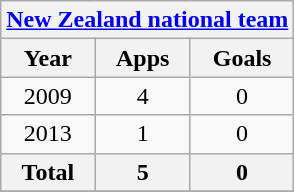<table class="wikitable" style="text-align:center">
<tr>
<th colspan=3><a href='#'>New Zealand national team</a></th>
</tr>
<tr>
<th>Year</th>
<th>Apps</th>
<th>Goals</th>
</tr>
<tr>
<td>2009</td>
<td>4</td>
<td>0</td>
</tr>
<tr>
<td>2013</td>
<td>1</td>
<td>0</td>
</tr>
<tr>
<th>Total</th>
<th>5</th>
<th>0</th>
</tr>
<tr>
</tr>
</table>
